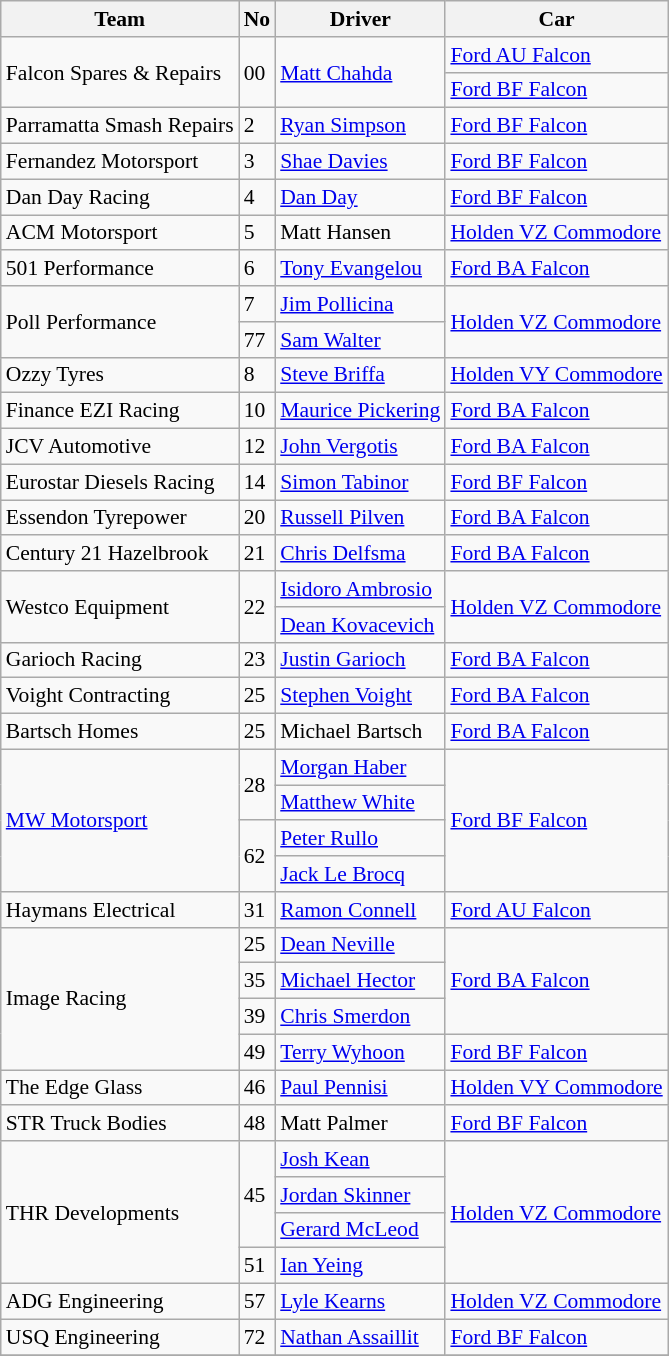<table class="wikitable" style="font-size: 90%;">
<tr>
<th>Team</th>
<th>No</th>
<th>Driver</th>
<th>Car</th>
</tr>
<tr>
<td rowspan=2>Falcon Spares & Repairs</td>
<td rowspan=2>00</td>
<td rowspan=2><a href='#'>Matt Chahda</a></td>
<td><a href='#'>Ford AU Falcon</a></td>
</tr>
<tr>
<td><a href='#'>Ford BF Falcon</a></td>
</tr>
<tr>
<td>Parramatta Smash Repairs</td>
<td>2</td>
<td><a href='#'>Ryan Simpson</a></td>
<td><a href='#'>Ford BF Falcon</a></td>
</tr>
<tr>
<td>Fernandez Motorsport</td>
<td>3</td>
<td><a href='#'>Shae Davies</a></td>
<td><a href='#'>Ford BF Falcon</a></td>
</tr>
<tr>
<td>Dan Day Racing</td>
<td>4</td>
<td><a href='#'>Dan Day</a></td>
<td><a href='#'>Ford BF Falcon</a></td>
</tr>
<tr>
<td>ACM Motorsport</td>
<td>5</td>
<td>Matt Hansen</td>
<td><a href='#'>Holden VZ Commodore</a></td>
</tr>
<tr>
<td>501 Performance</td>
<td>6</td>
<td><a href='#'>Tony Evangelou</a></td>
<td><a href='#'>Ford BA Falcon</a></td>
</tr>
<tr>
<td rowspan=2>Poll Performance</td>
<td>7</td>
<td><a href='#'>Jim Pollicina</a></td>
<td rowspan=2><a href='#'>Holden VZ Commodore</a></td>
</tr>
<tr>
<td>77</td>
<td><a href='#'>Sam Walter</a></td>
</tr>
<tr>
<td>Ozzy Tyres</td>
<td>8</td>
<td><a href='#'>Steve Briffa</a></td>
<td><a href='#'>Holden VY Commodore</a></td>
</tr>
<tr>
<td>Finance EZI Racing</td>
<td>10</td>
<td><a href='#'>Maurice Pickering</a></td>
<td><a href='#'>Ford BA Falcon</a></td>
</tr>
<tr>
<td>JCV Automotive</td>
<td>12</td>
<td><a href='#'>John Vergotis</a></td>
<td><a href='#'>Ford BA Falcon</a></td>
</tr>
<tr>
<td>Eurostar Diesels Racing</td>
<td>14</td>
<td><a href='#'>Simon Tabinor</a></td>
<td><a href='#'>Ford BF Falcon</a></td>
</tr>
<tr>
<td>Essendon Tyrepower</td>
<td>20</td>
<td><a href='#'>Russell Pilven</a></td>
<td><a href='#'>Ford BA Falcon</a></td>
</tr>
<tr>
<td>Century 21 Hazelbrook</td>
<td>21</td>
<td><a href='#'>Chris Delfsma</a></td>
<td><a href='#'>Ford BA Falcon</a></td>
</tr>
<tr>
<td rowspan=2>Westco Equipment</td>
<td rowspan=2>22</td>
<td><a href='#'>Isidoro Ambrosio</a></td>
<td rowspan=2><a href='#'>Holden VZ Commodore</a></td>
</tr>
<tr>
<td><a href='#'>Dean Kovacevich</a></td>
</tr>
<tr>
<td>Garioch Racing</td>
<td>23</td>
<td><a href='#'>Justin Garioch</a></td>
<td><a href='#'>Ford BA Falcon</a></td>
</tr>
<tr>
<td>Voight Contracting</td>
<td>25</td>
<td><a href='#'>Stephen Voight</a></td>
<td><a href='#'>Ford BA Falcon</a></td>
</tr>
<tr>
<td>Bartsch Homes</td>
<td>25</td>
<td>Michael Bartsch</td>
<td><a href='#'>Ford BA Falcon</a></td>
</tr>
<tr>
<td rowspan=4><a href='#'>MW Motorsport</a></td>
<td rowspan=2>28</td>
<td><a href='#'>Morgan Haber</a></td>
<td rowspan=4><a href='#'>Ford BF Falcon</a></td>
</tr>
<tr>
<td><a href='#'>Matthew White</a></td>
</tr>
<tr>
<td rowspan=2>62</td>
<td><a href='#'>Peter Rullo</a></td>
</tr>
<tr>
<td><a href='#'>Jack Le Brocq</a></td>
</tr>
<tr>
<td>Haymans Electrical</td>
<td>31</td>
<td><a href='#'>Ramon Connell</a></td>
<td><a href='#'>Ford AU Falcon</a></td>
</tr>
<tr>
<td rowspan=4>Image Racing</td>
<td>25</td>
<td><a href='#'>Dean Neville</a></td>
<td rowspan=3><a href='#'>Ford BA Falcon</a></td>
</tr>
<tr>
<td>35</td>
<td><a href='#'>Michael Hector</a></td>
</tr>
<tr>
<td>39</td>
<td><a href='#'>Chris Smerdon</a></td>
</tr>
<tr>
<td>49</td>
<td><a href='#'>Terry Wyhoon</a></td>
<td><a href='#'>Ford BF Falcon</a></td>
</tr>
<tr>
<td>The Edge Glass</td>
<td>46</td>
<td><a href='#'>Paul Pennisi</a></td>
<td><a href='#'>Holden VY Commodore</a></td>
</tr>
<tr>
<td>STR Truck Bodies</td>
<td>48</td>
<td>Matt Palmer</td>
<td><a href='#'>Ford BF Falcon</a></td>
</tr>
<tr>
<td rowspan=4>THR Developments</td>
<td rowspan=3>45</td>
<td><a href='#'>Josh Kean</a></td>
<td rowspan=4><a href='#'>Holden VZ Commodore</a></td>
</tr>
<tr>
<td><a href='#'>Jordan Skinner</a></td>
</tr>
<tr>
<td><a href='#'>Gerard McLeod</a></td>
</tr>
<tr>
<td>51</td>
<td><a href='#'>Ian Yeing</a></td>
</tr>
<tr>
<td>ADG Engineering</td>
<td>57</td>
<td><a href='#'>Lyle Kearns</a></td>
<td><a href='#'>Holden VZ Commodore</a></td>
</tr>
<tr>
<td>USQ Engineering</td>
<td>72</td>
<td><a href='#'>Nathan Assaillit</a></td>
<td><a href='#'>Ford BF Falcon</a></td>
</tr>
<tr>
</tr>
</table>
